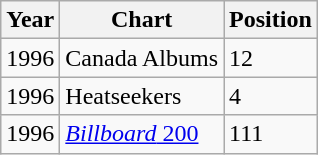<table class="wikitable">
<tr>
<th align="left">Year</th>
<th align="left">Chart</th>
<th align="left">Position</th>
</tr>
<tr>
<td align="left">1996</td>
<td align="left">Canada Albums</td>
<td align="left">12</td>
</tr>
<tr>
<td align="left">1996</td>
<td align="left">Heatseekers</td>
<td align="left">4</td>
</tr>
<tr>
<td align="left">1996</td>
<td align="left"><a href='#'><em>Billboard</em> 200</a></td>
<td align="left">111</td>
</tr>
</table>
